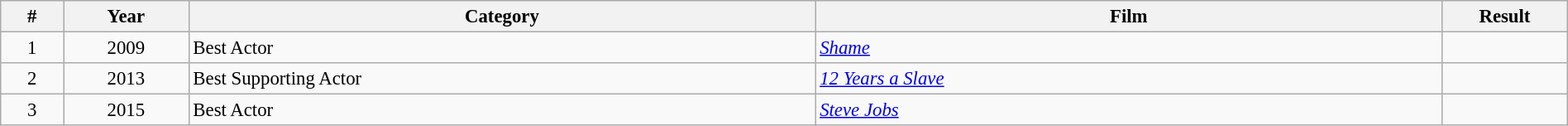<table class="wikitable" width="100%" cellpadding="5" style="font-size: 95%">
<tr>
<th width="2.5%">#</th>
<th width="5%">Year</th>
<th width="25%">Category</th>
<th width="25%">Film</th>
<th width="5%">Result</th>
</tr>
<tr>
<td style="text-align:center;">1</td>
<td style="text-align:center;">2009</td>
<td>Best Actor</td>
<td><em><a href='#'>Shame</a></em></td>
<td></td>
</tr>
<tr>
<td style="text-align:center;">2</td>
<td style="text-align:center;">2013</td>
<td>Best Supporting Actor</td>
<td><em><a href='#'>12 Years a Slave</a></em></td>
<td></td>
</tr>
<tr>
<td style="text-align:center;">3</td>
<td style="text-align:center;">2015</td>
<td>Best Actor</td>
<td><em><a href='#'>Steve Jobs</a></em></td>
<td></td>
</tr>
</table>
